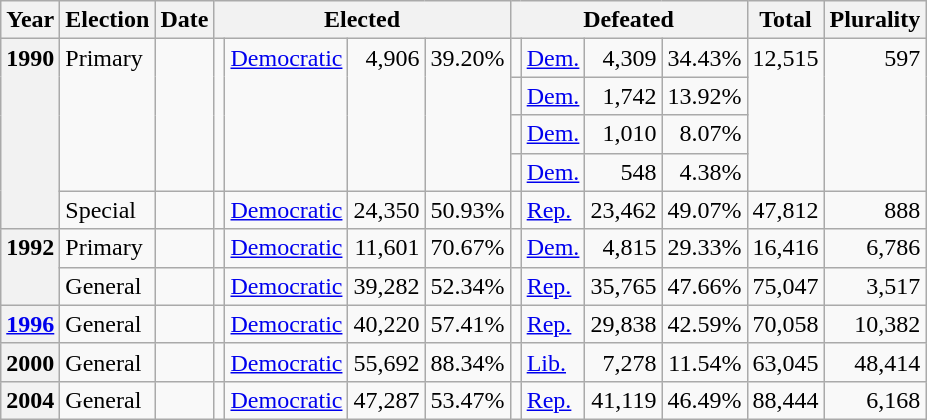<table class=wikitable>
<tr>
<th>Year</th>
<th>Election</th>
<th>Date</th>
<th ! colspan="4">Elected</th>
<th ! colspan="4">Defeated</th>
<th>Total</th>
<th>Plurality</th>
</tr>
<tr>
<th rowspan="5" valign="top">1990</th>
<td rowspan="4" valign="top">Primary</td>
<td rowspan="4" valign="top"></td>
<td rowspan="4" valign="top"></td>
<td rowspan="4" valign="top" ><a href='#'>Democratic</a></td>
<td rowspan="4" valign="top" align="right">4,906</td>
<td rowspan="4" valign="top" align="right">39.20%</td>
<td valign="top"></td>
<td valign="top" ><a href='#'>Dem.</a></td>
<td valign="top" align="right">4,309</td>
<td valign="top" align="right">34.43%</td>
<td rowspan="4" valign="top" align="right">12,515</td>
<td rowspan="4" valign="top" align="right">597</td>
</tr>
<tr>
<td valign="top"></td>
<td valign="top" ><a href='#'>Dem.</a></td>
<td valign="top" align="right">1,742</td>
<td valign="top" align="right">13.92%</td>
</tr>
<tr>
<td valign="top"></td>
<td valign="top" ><a href='#'>Dem.</a></td>
<td valign="top" align="right">1,010</td>
<td valign="top" align="right">8.07%</td>
</tr>
<tr>
<td valign="top"></td>
<td valign="top" ><a href='#'>Dem.</a></td>
<td valign="top" align="right">548</td>
<td valign="top" align="right">4.38%</td>
</tr>
<tr>
<td valign="top">Special</td>
<td valign="top"></td>
<td valign="top"></td>
<td valign="top" ><a href='#'>Democratic</a></td>
<td valign="top" align="right">24,350</td>
<td valign="top" align="right">50.93%</td>
<td valign="top"></td>
<td valign="top" ><a href='#'>Rep.</a></td>
<td valign="top" align="right">23,462</td>
<td valign="top" align="right">49.07%</td>
<td valign="top" align="right">47,812</td>
<td valign="top" align="right">888</td>
</tr>
<tr>
<th rowspan="2" valign="top">1992</th>
<td valign="top">Primary</td>
<td valign="top"></td>
<td valign="top"></td>
<td valign="top" ><a href='#'>Democratic</a></td>
<td valign="top" align="right">11,601</td>
<td valign="top" align="right">70.67%</td>
<td valign="top"></td>
<td valign="top" ><a href='#'>Dem.</a></td>
<td valign="top" align="right">4,815</td>
<td valign="top" align="right">29.33%</td>
<td valign="top" align="right">16,416</td>
<td valign="top" align="right">6,786</td>
</tr>
<tr>
<td valign="top">General</td>
<td valign="top"></td>
<td valign="top"></td>
<td valign="top" ><a href='#'>Democratic</a></td>
<td valign="top" align="right">39,282</td>
<td valign="top" align="right">52.34%</td>
<td valign="top"></td>
<td valign="top" ><a href='#'>Rep.</a></td>
<td valign="top" align="right">35,765</td>
<td valign="top" align="right">47.66%</td>
<td valign="top" align="right">75,047</td>
<td valign="top" align="right">3,517</td>
</tr>
<tr>
<th valign="top"><a href='#'>1996</a></th>
<td valign="top">General</td>
<td valign="top"></td>
<td valign="top"></td>
<td valign="top" ><a href='#'>Democratic</a></td>
<td valign="top" align="right">40,220</td>
<td valign="top" align="right">57.41%</td>
<td valign="top"></td>
<td valign="top" ><a href='#'>Rep.</a></td>
<td valign="top" align="right">29,838</td>
<td valign="top" align="right">42.59%</td>
<td valign="top" align="right">70,058</td>
<td valign="top" align="right">10,382</td>
</tr>
<tr>
<th valign="top">2000</th>
<td valign="top">General</td>
<td valign="top"></td>
<td valign="top"></td>
<td valign="top" ><a href='#'>Democratic</a></td>
<td valign="top" align="right">55,692</td>
<td valign="top" align="right">88.34%</td>
<td valign="top"></td>
<td valign="top" ><a href='#'>Lib.</a></td>
<td valign="top" align="right">7,278</td>
<td valign="top" align="right">11.54%</td>
<td valign="top" align="right">63,045</td>
<td valign="top" align="right">48,414</td>
</tr>
<tr>
<th valign="top">2004</th>
<td valign="top">General</td>
<td valign="top"></td>
<td valign="top"></td>
<td valign="top" ><a href='#'>Democratic</a></td>
<td valign="top" align="right">47,287</td>
<td valign="top" align="right">53.47%</td>
<td valign="top"></td>
<td valign="top" ><a href='#'>Rep.</a></td>
<td valign="top" align="right">41,119</td>
<td valign="top" align="right">46.49%</td>
<td valign="top" align="right">88,444</td>
<td valign="top" align="right">6,168</td>
</tr>
</table>
